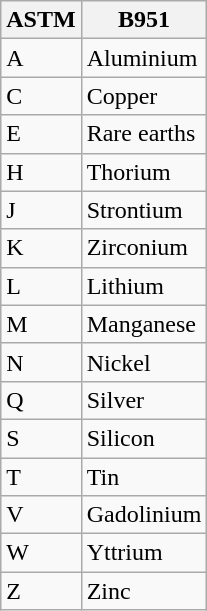<table class="wikitable floatright">
<tr>
<th>ASTM</th>
<th>B951</th>
</tr>
<tr>
<td>A</td>
<td>Aluminium</td>
</tr>
<tr>
<td>C</td>
<td>Copper</td>
</tr>
<tr>
<td>E</td>
<td>Rare earths</td>
</tr>
<tr>
<td>H</td>
<td>Thorium</td>
</tr>
<tr>
<td>J</td>
<td>Strontium</td>
</tr>
<tr>
<td>K</td>
<td>Zirconium</td>
</tr>
<tr>
<td>L</td>
<td>Lithium</td>
</tr>
<tr>
<td>M</td>
<td>Manganese</td>
</tr>
<tr>
<td>N</td>
<td>Nickel</td>
</tr>
<tr>
<td>Q</td>
<td>Silver</td>
</tr>
<tr>
<td>S</td>
<td>Silicon</td>
</tr>
<tr>
<td>T</td>
<td>Tin</td>
</tr>
<tr>
<td>V</td>
<td>Gadolinium</td>
</tr>
<tr>
<td>W</td>
<td>Yttrium</td>
</tr>
<tr>
<td>Z</td>
<td>Zinc</td>
</tr>
</table>
